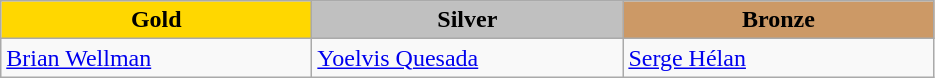<table class="wikitable" style="text-align:left">
<tr align="center">
<td width=200 bgcolor=gold><strong>Gold</strong></td>
<td width=200 bgcolor=silver><strong>Silver</strong></td>
<td width=200 bgcolor=CC9966><strong>Bronze</strong></td>
</tr>
<tr>
<td><a href='#'>Brian Wellman</a><br><em></em></td>
<td><a href='#'>Yoelvis Quesada</a><br><em></em></td>
<td><a href='#'>Serge Hélan</a><br><em></em></td>
</tr>
</table>
